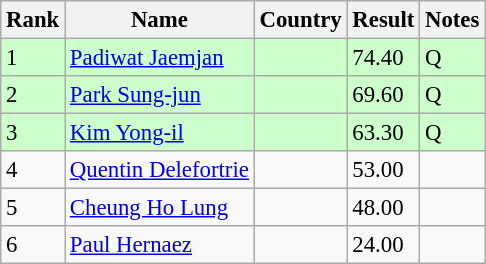<table class="wikitable" style="font-size:95%" style="text-align:center; width:35em;">
<tr>
<th>Rank</th>
<th>Name</th>
<th>Country</th>
<th>Result</th>
<th>Notes</th>
</tr>
<tr bgcolor=ccffcc>
<td>1</td>
<td align=left><a href='#'>Padiwat Jaemjan</a></td>
<td align="left"></td>
<td>74.40</td>
<td>Q</td>
</tr>
<tr bgcolor=ccffcc>
<td>2</td>
<td align=left><a href='#'>Park Sung-jun</a></td>
<td align="left"></td>
<td>69.60</td>
<td>Q</td>
</tr>
<tr bgcolor=ccffcc>
<td>3</td>
<td align=left><a href='#'>Kim Yong-il</a></td>
<td align="left"></td>
<td>63.30</td>
<td>Q</td>
</tr>
<tr>
<td>4</td>
<td align=left><a href='#'>Quentin Delefortrie</a></td>
<td align="left"></td>
<td>53.00</td>
<td></td>
</tr>
<tr>
<td>5</td>
<td align=left><a href='#'>Cheung Ho Lung</a></td>
<td align="left"></td>
<td>48.00</td>
<td></td>
</tr>
<tr>
<td>6</td>
<td align=left><a href='#'>Paul Hernaez</a></td>
<td align=left></td>
<td>24.00</td>
<td></td>
</tr>
</table>
